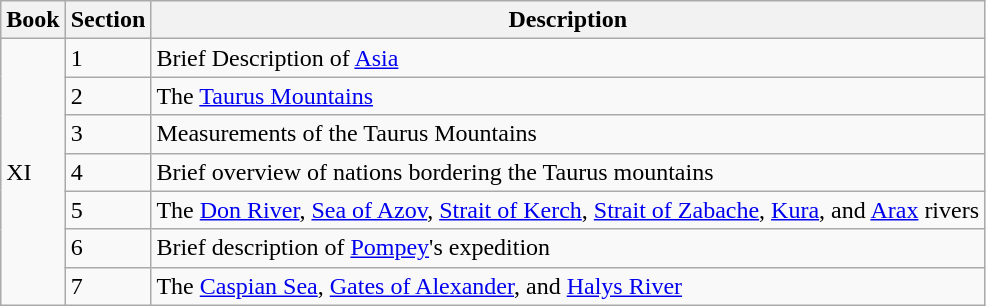<table class="wikitable" style="max-width:45em;">
<tr>
<th>Book</th>
<th>Section</th>
<th>Description</th>
</tr>
<tr>
<td rowspan="7">XI</td>
<td>1</td>
<td>Brief Description of <a href='#'>Asia</a></td>
</tr>
<tr>
<td>2</td>
<td>The <a href='#'>Taurus Mountains</a></td>
</tr>
<tr>
<td>3</td>
<td>Measurements of the Taurus Mountains</td>
</tr>
<tr>
<td>4</td>
<td>Brief overview of nations bordering the Taurus mountains</td>
</tr>
<tr>
<td>5</td>
<td>The <a href='#'>Don River</a>, <a href='#'>Sea of Azov</a>, <a href='#'>Strait of Kerch</a>, <a href='#'>Strait of Zabache</a>, <a href='#'>Kura</a>, and <a href='#'>Arax</a> rivers</td>
</tr>
<tr>
<td>6</td>
<td>Brief description of <a href='#'>Pompey</a>'s expedition</td>
</tr>
<tr>
<td>7</td>
<td>The <a href='#'>Caspian Sea</a>, <a href='#'>Gates of Alexander</a>, and <a href='#'>Halys River</a></td>
</tr>
</table>
